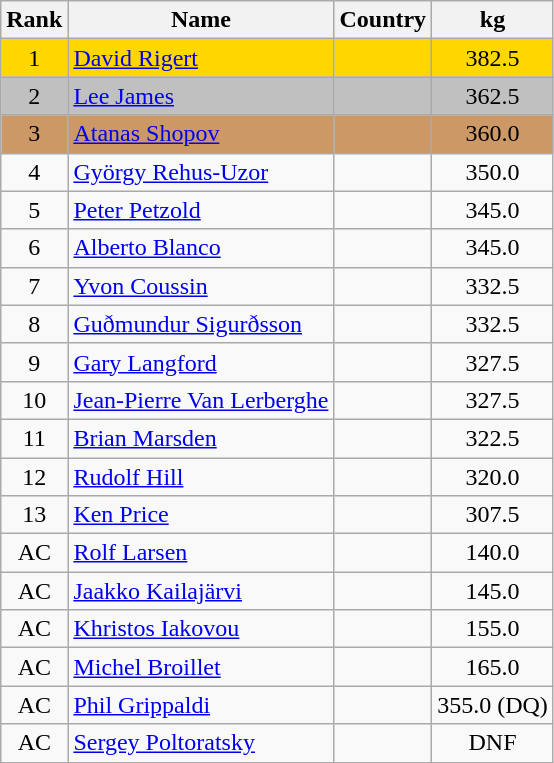<table class="wikitable sortable" style="text-align:center">
<tr>
<th>Rank</th>
<th>Name</th>
<th>Country</th>
<th>kg</th>
</tr>
<tr bgcolor=gold>
<td>1</td>
<td align="left"><a href='#'>David Rigert</a></td>
<td align="left"></td>
<td>382.5</td>
</tr>
<tr bgcolor=silver>
<td>2</td>
<td align="left"><a href='#'>Lee James</a></td>
<td align="left"></td>
<td>362.5</td>
</tr>
<tr bgcolor=#CC9966>
<td>3</td>
<td align="left"><a href='#'>Atanas Shopov</a></td>
<td align="left"></td>
<td>360.0</td>
</tr>
<tr>
<td>4</td>
<td align="left"><a href='#'>György Rehus-Uzor</a></td>
<td align="left"></td>
<td>350.0</td>
</tr>
<tr>
<td>5</td>
<td align="left"><a href='#'>Peter Petzold</a></td>
<td align="left"></td>
<td>345.0</td>
</tr>
<tr>
<td>6</td>
<td align="left"><a href='#'>Alberto Blanco</a></td>
<td align="left"></td>
<td>345.0</td>
</tr>
<tr>
<td>7</td>
<td align="left"><a href='#'>Yvon Coussin</a></td>
<td align="left"></td>
<td>332.5</td>
</tr>
<tr>
<td>8</td>
<td align="left"><a href='#'>Guðmundur Sigurðsson</a></td>
<td align="left"></td>
<td>332.5</td>
</tr>
<tr>
<td>9</td>
<td align="left"><a href='#'>Gary Langford</a></td>
<td align="left"></td>
<td>327.5</td>
</tr>
<tr>
<td>10</td>
<td align="left"><a href='#'>Jean-Pierre Van Lerberghe</a></td>
<td align="left"></td>
<td>327.5</td>
</tr>
<tr>
<td>11</td>
<td align="left"><a href='#'>Brian Marsden</a></td>
<td align="left"></td>
<td>322.5</td>
</tr>
<tr>
<td>12</td>
<td align="left"><a href='#'>Rudolf Hill</a></td>
<td align="left"></td>
<td>320.0</td>
</tr>
<tr>
<td>13</td>
<td align="left"><a href='#'>Ken Price</a></td>
<td align="left"></td>
<td>307.5</td>
</tr>
<tr>
<td>AC</td>
<td align="left"><a href='#'>Rolf Larsen</a></td>
<td align="left"></td>
<td>140.0</td>
</tr>
<tr>
<td>AC</td>
<td align="left"><a href='#'>Jaakko Kailajärvi</a></td>
<td align="left"></td>
<td>145.0</td>
</tr>
<tr>
<td>AC</td>
<td align="left"><a href='#'>Khristos Iakovou</a></td>
<td align="left"></td>
<td>155.0</td>
</tr>
<tr>
<td>AC</td>
<td align="left"><a href='#'>Michel Broillet</a></td>
<td align="left"></td>
<td>165.0</td>
</tr>
<tr>
<td>AC</td>
<td align="left"><a href='#'>Phil Grippaldi</a></td>
<td align="left"></td>
<td>355.0 (DQ)</td>
</tr>
<tr>
<td>AC</td>
<td align="left"><a href='#'>Sergey Poltoratsky</a></td>
<td align="left"></td>
<td>DNF</td>
</tr>
</table>
